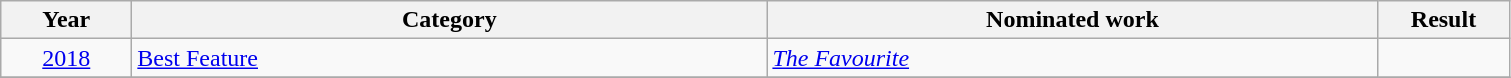<table class=wikitable>
<tr>
<th scope="col" style="width:5em;">Year</th>
<th scope="col" style="width:26em;">Category</th>
<th scope="col" style="width:25em;">Nominated work</th>
<th scope="col" style="width:5em;">Result</th>
</tr>
<tr>
<td style="text-align:center;"><a href='#'>2018</a></td>
<td><a href='#'>Best Feature</a></td>
<td><em><a href='#'>The Favourite</a></em></td>
<td></td>
</tr>
<tr>
</tr>
</table>
